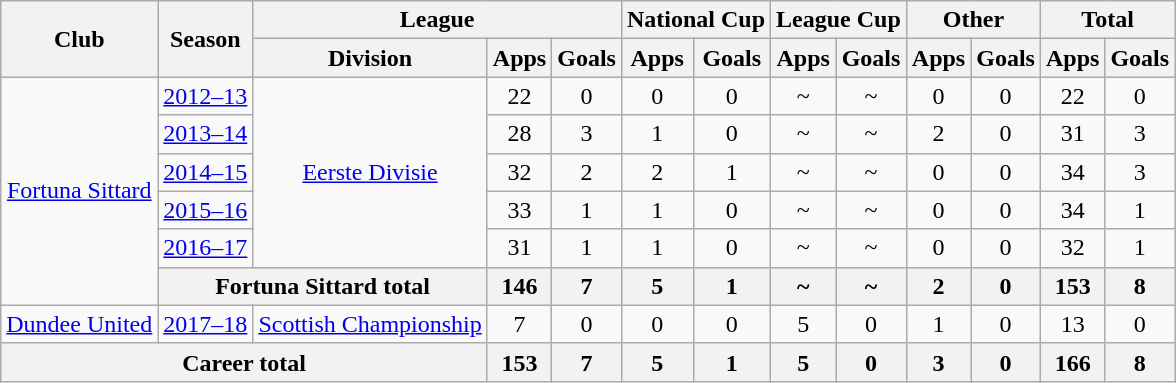<table class="wikitable" style="text-align:center">
<tr>
<th rowspan="2">Club</th>
<th rowspan="2">Season</th>
<th colspan="3">League</th>
<th colspan="2">National Cup</th>
<th colspan="2">League Cup</th>
<th colspan="2">Other</th>
<th colspan="2">Total</th>
</tr>
<tr>
<th>Division</th>
<th>Apps</th>
<th>Goals</th>
<th>Apps</th>
<th>Goals</th>
<th>Apps</th>
<th>Goals</th>
<th>Apps</th>
<th>Goals</th>
<th>Apps</th>
<th>Goals</th>
</tr>
<tr>
<td rowspan="6"><a href='#'>Fortuna Sittard</a></td>
<td><a href='#'>2012–13</a></td>
<td rowspan="5"><a href='#'>Eerste Divisie</a></td>
<td>22</td>
<td>0</td>
<td>0</td>
<td>0</td>
<td>~</td>
<td>~</td>
<td>0</td>
<td>0</td>
<td>22</td>
<td>0</td>
</tr>
<tr>
<td><a href='#'>2013–14</a></td>
<td>28</td>
<td>3</td>
<td>1</td>
<td>0</td>
<td>~</td>
<td>~</td>
<td>2</td>
<td>0</td>
<td>31</td>
<td>3</td>
</tr>
<tr>
<td><a href='#'>2014–15</a></td>
<td>32</td>
<td>2</td>
<td>2</td>
<td>1</td>
<td>~</td>
<td>~</td>
<td>0</td>
<td>0</td>
<td>34</td>
<td>3</td>
</tr>
<tr>
<td><a href='#'>2015–16</a></td>
<td>33</td>
<td>1</td>
<td>1</td>
<td>0</td>
<td>~</td>
<td>~</td>
<td>0</td>
<td>0</td>
<td>34</td>
<td>1</td>
</tr>
<tr>
<td><a href='#'>2016–17</a></td>
<td>31</td>
<td>1</td>
<td>1</td>
<td>0</td>
<td>~</td>
<td>~</td>
<td>0</td>
<td>0</td>
<td>32</td>
<td>1</td>
</tr>
<tr>
<th colspan="2">Fortuna Sittard total</th>
<th>146</th>
<th>7</th>
<th>5</th>
<th>1</th>
<th>~</th>
<th>~</th>
<th>2</th>
<th>0</th>
<th>153</th>
<th>8</th>
</tr>
<tr>
<td><a href='#'>Dundee United</a></td>
<td><a href='#'>2017–18</a></td>
<td><a href='#'>Scottish Championship</a></td>
<td>7</td>
<td>0</td>
<td>0</td>
<td>0</td>
<td>5</td>
<td>0</td>
<td>1</td>
<td>0</td>
<td>13</td>
<td>0</td>
</tr>
<tr>
<th colspan="3">Career total</th>
<th>153</th>
<th>7</th>
<th>5</th>
<th>1</th>
<th>5</th>
<th>0</th>
<th>3</th>
<th>0</th>
<th>166</th>
<th>8</th>
</tr>
</table>
